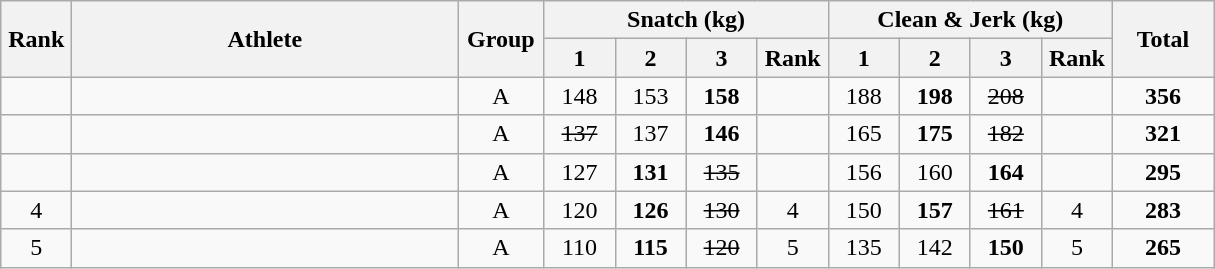<table class = "wikitable" style="text-align:center;">
<tr>
<th rowspan=2 width=40>Rank</th>
<th rowspan=2 width=250>Athlete</th>
<th rowspan=2 width=50>Group</th>
<th colspan=4>Snatch (kg)</th>
<th colspan=4>Clean & Jerk (kg)</th>
<th rowspan=2 width=60>Total</th>
</tr>
<tr>
<th width=40>1</th>
<th width=40>2</th>
<th width=40>3</th>
<th width=40>Rank</th>
<th width=40>1</th>
<th width=40>2</th>
<th width=40>3</th>
<th width=40>Rank</th>
</tr>
<tr>
<td></td>
<td align=left></td>
<td>A</td>
<td>148</td>
<td>153</td>
<td><strong>158</strong></td>
<td></td>
<td>188</td>
<td><strong>198</strong></td>
<td><s>208</s></td>
<td></td>
<td><strong>356</strong></td>
</tr>
<tr>
<td></td>
<td align=left></td>
<td>A</td>
<td><s>137</s></td>
<td>137</td>
<td><strong>146</strong></td>
<td></td>
<td>165</td>
<td><strong>175</strong></td>
<td><s>182</s></td>
<td></td>
<td><strong>321</strong></td>
</tr>
<tr>
<td></td>
<td align=left></td>
<td>A</td>
<td>127</td>
<td><strong>131</strong></td>
<td><s>135</s></td>
<td></td>
<td>156</td>
<td>160</td>
<td><strong>164</strong></td>
<td></td>
<td><strong>295</strong></td>
</tr>
<tr>
<td>4</td>
<td align=left></td>
<td>A</td>
<td>120</td>
<td><strong>126</strong></td>
<td><s>130</s></td>
<td>4</td>
<td>150</td>
<td><strong>157</strong></td>
<td><s>161</s></td>
<td>4</td>
<td><strong>283</strong></td>
</tr>
<tr>
<td>5</td>
<td align=left></td>
<td>A</td>
<td>110</td>
<td><strong>115</strong></td>
<td><s>120</s></td>
<td>5</td>
<td>135</td>
<td>142</td>
<td><strong>150</strong></td>
<td>5</td>
<td><strong>265</strong></td>
</tr>
</table>
